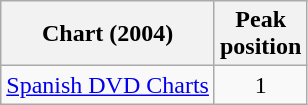<table class="wikitable sortable">
<tr>
<th>Chart (2004)</th>
<th>Peak<br>position</th>
</tr>
<tr>
<td><a href='#'>Spanish DVD Charts</a></td>
<td align="center">1</td>
</tr>
</table>
